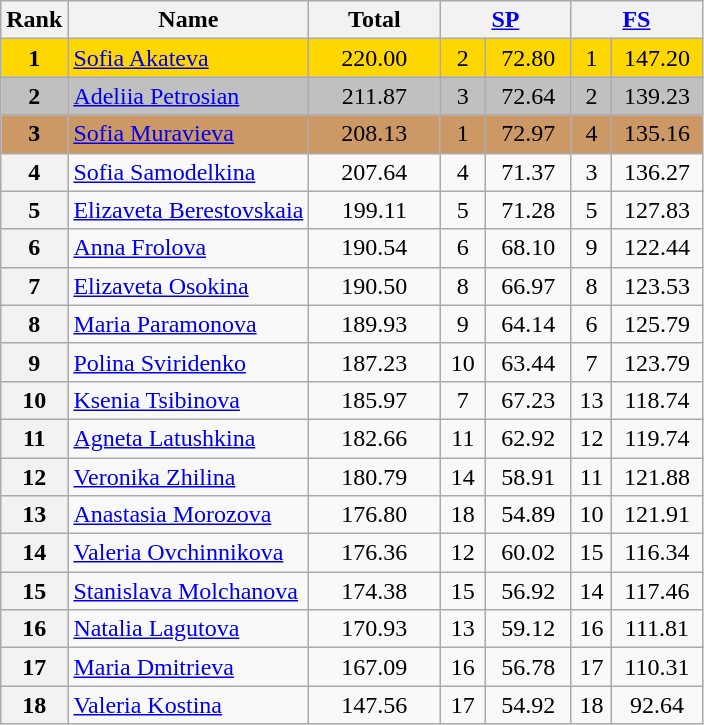<table class="wikitable sortable">
<tr>
<th>Rank</th>
<th>Name</th>
<th width="80px">Total</th>
<th colspan="2" width="80px"><a href='#'>SP</a></th>
<th colspan="2" width="80px"><a href='#'>FS</a></th>
</tr>
<tr bgcolor="gold">
<td align="center"><strong>1</strong></td>
<td><a href='#'>Sofia Akateva</a></td>
<td align="center">220.00</td>
<td align="center">2</td>
<td align="center">72.80</td>
<td align="center">1</td>
<td align="center">147.20</td>
</tr>
<tr bgcolor="silver">
<td align="center"><strong>2</strong></td>
<td><a href='#'>Adeliia Petrosian</a></td>
<td align="center">211.87</td>
<td align="center">3</td>
<td align="center">72.64</td>
<td align="center">2</td>
<td align="center">139.23</td>
</tr>
<tr bgcolor="cc9966">
<td align="center"><strong>3</strong></td>
<td><a href='#'>Sofia Muravieva</a></td>
<td align="center">208.13</td>
<td align="center">1</td>
<td align="center">72.97</td>
<td align="center">4</td>
<td align="center">135.16</td>
</tr>
<tr>
<th>4</th>
<td><a href='#'>Sofia Samodelkina</a></td>
<td align="center">207.64</td>
<td align="center">4</td>
<td align="center">71.37</td>
<td align="center">3</td>
<td align="center">136.27</td>
</tr>
<tr>
<th>5</th>
<td><a href='#'>Elizaveta Berestovskaia</a></td>
<td align="center">199.11</td>
<td align="center">5</td>
<td align="center">71.28</td>
<td align="center">5</td>
<td align="center">127.83</td>
</tr>
<tr>
<th>6</th>
<td><a href='#'>Anna Frolova</a></td>
<td align="center">190.54</td>
<td align="center">6</td>
<td align="center">68.10</td>
<td align="center">9</td>
<td align="center">122.44</td>
</tr>
<tr>
<th>7</th>
<td><a href='#'>Elizaveta Osokina</a></td>
<td align="center">190.50</td>
<td align="center">8</td>
<td align="center">66.97</td>
<td align="center">8</td>
<td align="center">123.53</td>
</tr>
<tr>
<th>8</th>
<td><a href='#'>Maria Paramonova</a></td>
<td align="center">189.93</td>
<td align="center">9</td>
<td align="center">64.14</td>
<td align="center">6</td>
<td align="center">125.79</td>
</tr>
<tr>
<th>9</th>
<td><a href='#'>Polina Sviridenko</a></td>
<td align="center">187.23</td>
<td align="center">10</td>
<td align="center">63.44</td>
<td align="center">7</td>
<td align="center">123.79</td>
</tr>
<tr>
<th>10</th>
<td><a href='#'>Ksenia Tsibinova</a></td>
<td align="center">185.97</td>
<td align="center">7</td>
<td align="center">67.23</td>
<td align="center">13</td>
<td align="center">118.74</td>
</tr>
<tr>
<th>11</th>
<td><a href='#'>Agneta Latushkina</a></td>
<td align="center">182.66</td>
<td align="center">11</td>
<td align="center">62.92</td>
<td align="center">12</td>
<td align="center">119.74</td>
</tr>
<tr>
<th>12</th>
<td><a href='#'>Veronika Zhilina</a></td>
<td align="center">180.79</td>
<td align="center">14</td>
<td align="center">58.91</td>
<td align="center">11</td>
<td align="center">121.88</td>
</tr>
<tr>
<th>13</th>
<td><a href='#'>Anastasia Morozova</a></td>
<td align="center">176.80</td>
<td align="center">18</td>
<td align="center">54.89</td>
<td align="center">10</td>
<td align="center">121.91</td>
</tr>
<tr>
<th>14</th>
<td><a href='#'>Valeria Ovchinnikova</a></td>
<td align="center">176.36</td>
<td align="center">12</td>
<td align="center">60.02</td>
<td align="center">15</td>
<td align="center">116.34</td>
</tr>
<tr>
<th>15</th>
<td><a href='#'>Stanislava Molchanova</a></td>
<td align="center">174.38</td>
<td align="center">15</td>
<td align="center">56.92</td>
<td align="center">14</td>
<td align="center">117.46</td>
</tr>
<tr>
<th>16</th>
<td><a href='#'>Natalia Lagutova</a></td>
<td align="center">170.93</td>
<td align="center">13</td>
<td align="center">59.12</td>
<td align="center">16</td>
<td align="center">111.81</td>
</tr>
<tr>
<th>17</th>
<td><a href='#'>Maria Dmitrieva</a></td>
<td align="center">167.09</td>
<td align="center">16</td>
<td align="center">56.78</td>
<td align="center">17</td>
<td align="center">110.31</td>
</tr>
<tr>
<th>18</th>
<td><a href='#'>Valeria Kostina</a></td>
<td align="center">147.56</td>
<td align="center">17</td>
<td align="center">54.92</td>
<td align="center">18</td>
<td align="center">92.64</td>
</tr>
</table>
